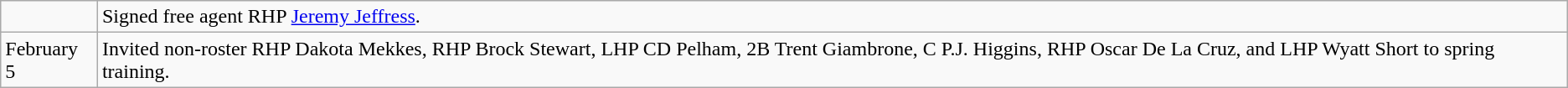<table class="wikitable">
<tr>
<td></td>
<td>Signed free agent RHP <a href='#'>Jeremy Jeffress</a>.</td>
</tr>
<tr>
<td>February 5</td>
<td>Invited non-roster RHP Dakota Mekkes, RHP Brock Stewart, LHP CD Pelham, 2B Trent Giambrone, C P.J. Higgins, RHP Oscar De La Cruz, and LHP Wyatt Short to spring training.</td>
</tr>
</table>
